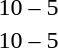<table style="text-align:center">
<tr>
<th width=200></th>
<th width=100></th>
<th width=200></th>
</tr>
<tr>
<td align=right><strong></strong></td>
<td>10 – 5</td>
<td align=left></td>
</tr>
<tr>
<td align=right><strong></strong></td>
<td>10 – 5</td>
<td align=left></td>
</tr>
</table>
